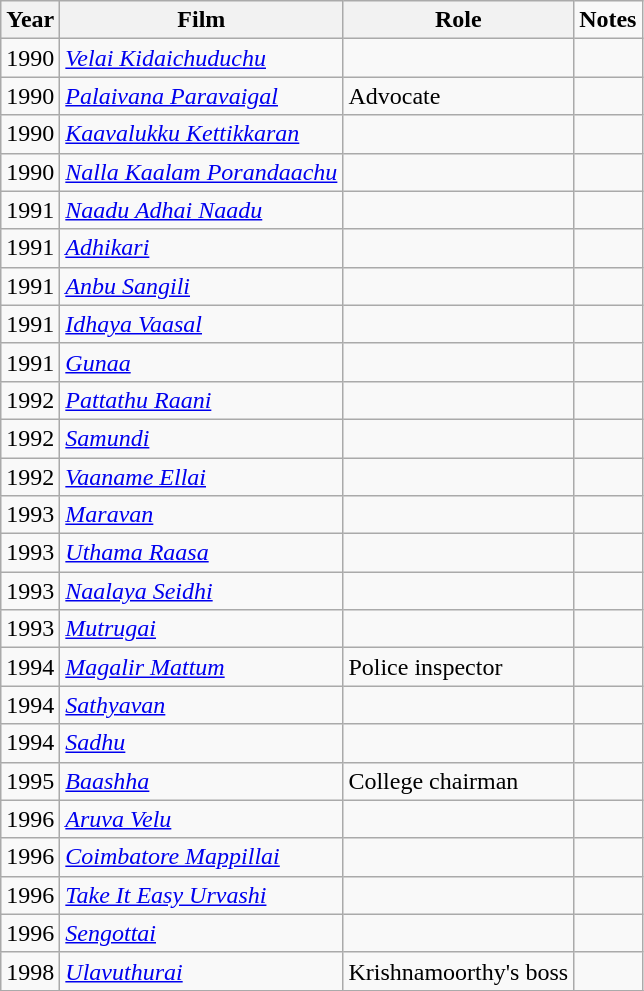<table class="wikitable sortable">
<tr>
<th>Year</th>
<th>Film</th>
<th>Role</th>
<td><strong>Notes</strong></td>
</tr>
<tr>
<td>1990</td>
<td><a href='#'><em>Velai Kidaichuduchu</em></a></td>
<td></td>
<td></td>
</tr>
<tr>
<td>1990</td>
<td><a href='#'><em>Palaivana Paravaigal</em></a></td>
<td>Advocate</td>
<td></td>
</tr>
<tr>
<td>1990</td>
<td><a href='#'><em>Kaavalukku Kettikkaran</em></a></td>
<td></td>
<td></td>
</tr>
<tr>
<td>1990</td>
<td><a href='#'><em>Nalla Kaalam Porandaachu</em></a></td>
<td></td>
<td></td>
</tr>
<tr>
<td>1991</td>
<td><a href='#'><em>Naadu Adhai Naadu</em></a></td>
<td></td>
<td></td>
</tr>
<tr>
<td>1991</td>
<td><a href='#'><em>Adhikari</em></a></td>
<td></td>
<td></td>
</tr>
<tr>
<td>1991</td>
<td><a href='#'><em>Anbu Sangili</em></a></td>
<td></td>
<td></td>
</tr>
<tr>
<td>1991</td>
<td><a href='#'><em>Idhaya Vaasal</em></a></td>
<td></td>
<td></td>
</tr>
<tr>
<td>1991</td>
<td><em><a href='#'>Gunaa</a></em></td>
<td></td>
<td></td>
</tr>
<tr>
<td>1992</td>
<td><a href='#'><em>Pattathu Raani</em></a></td>
<td></td>
<td></td>
</tr>
<tr>
<td>1992</td>
<td><em><a href='#'>Samundi</a></em></td>
<td></td>
<td></td>
</tr>
<tr>
<td>1992</td>
<td><a href='#'><em>Vaaname Ellai</em></a></td>
<td></td>
<td></td>
</tr>
<tr>
<td>1993</td>
<td><em><a href='#'>Maravan</a></em></td>
<td></td>
<td></td>
</tr>
<tr>
<td>1993</td>
<td><a href='#'><em>Uthama Raasa</em></a></td>
<td></td>
<td></td>
</tr>
<tr>
<td>1993</td>
<td><a href='#'><em>Naalaya Seidhi</em></a></td>
<td></td>
<td></td>
</tr>
<tr>
<td>1993</td>
<td><em><a href='#'>Mutrugai</a></em></td>
<td></td>
<td></td>
</tr>
<tr>
<td>1994</td>
<td><a href='#'><em>Magalir Mattum</em></a></td>
<td>Police inspector</td>
<td></td>
</tr>
<tr>
<td>1994</td>
<td><em><a href='#'>Sathyavan</a></em></td>
<td></td>
<td></td>
</tr>
<tr>
<td>1994</td>
<td><a href='#'><em>Sadhu</em></a></td>
<td></td>
<td></td>
</tr>
<tr>
<td>1995</td>
<td><em><a href='#'>Baashha</a></em></td>
<td>College chairman</td>
<td></td>
</tr>
<tr>
<td>1996</td>
<td><a href='#'><em>Aruva Velu</em></a></td>
<td></td>
<td></td>
</tr>
<tr>
<td>1996</td>
<td><a href='#'><em>Coimbatore Mappillai</em></a></td>
<td></td>
<td></td>
</tr>
<tr>
<td>1996</td>
<td><a href='#'><em>Take It Easy Urvashi</em></a></td>
<td></td>
<td></td>
</tr>
<tr>
<td>1996</td>
<td><a href='#'><em>Sengottai</em></a></td>
<td></td>
<td></td>
</tr>
<tr>
<td>1998</td>
<td><em><a href='#'>Ulavuthurai</a></em></td>
<td>Krishnamoorthy's boss</td>
<td></td>
</tr>
<tr>
</tr>
</table>
